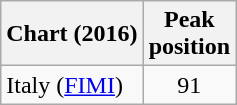<table class="wikitable unsortable">
<tr>
<th scope="col">Chart (2016)</th>
<th scope="col">Peak<br>position</th>
</tr>
<tr>
<td scope="row">Italy (<a href='#'>FIMI</a>)</td>
<td style="text-align:center;">91</td>
</tr>
</table>
